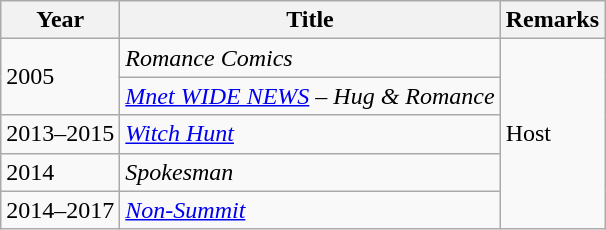<table class="wikitable">
<tr>
<th>Year</th>
<th>Title</th>
<th>Remarks</th>
</tr>
<tr>
<td rowspan="2">2005</td>
<td><em>Romance Comics</em></td>
<td rowspan="5">Host</td>
</tr>
<tr>
<td><em><a href='#'>Mnet WIDE NEWS</a> – Hug & Romance</em></td>
</tr>
<tr>
<td>2013–2015</td>
<td><em><a href='#'>Witch Hunt</a></em></td>
</tr>
<tr>
<td>2014</td>
<td><em>Spokesman</em></td>
</tr>
<tr>
<td>2014–2017</td>
<td><em><a href='#'>Non-Summit</a></em></td>
</tr>
</table>
